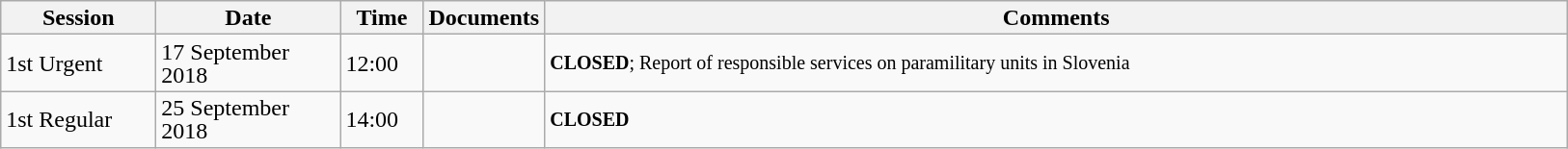<table class="wikitable mw-collapsible" style="line-height:16px;">
<tr>
<th style="width:100px;">Session</th>
<th style="width:120px;">Date</th>
<th style="width:50px;">Time</th>
<th style="width:50px;">Documents</th>
<th style="width:700px;">Comments</th>
</tr>
<tr>
<td>1st Urgent</td>
<td>17 September 2018</td>
<td>12:00</td>
<td></td>
<td><small><span><strong>CLOSED</strong></span>; Report of responsible services on paramilitary units in Slovenia</small></td>
</tr>
<tr>
<td>1st Regular</td>
<td>25 September 2018</td>
<td>14:00</td>
<td></td>
<td><small><span><strong>CLOSED</strong></span></small></td>
</tr>
</table>
